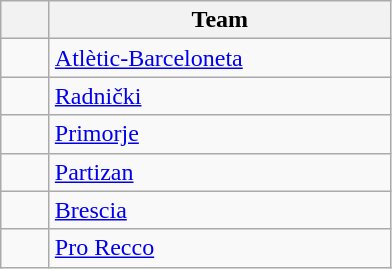<table class="wikitable" style="text-align:center">
<tr>
<th width=25></th>
<th width=220>Team</th>
</tr>
<tr>
<td></td>
<td align=left> <a href='#'>Atlètic-Barceloneta</a></td>
</tr>
<tr>
<td></td>
<td align=left> <a href='#'>Radnički</a></td>
</tr>
<tr>
<td></td>
<td align=left> <a href='#'>Primorje</a></td>
</tr>
<tr>
<td></td>
<td align=left> <a href='#'>Partizan</a></td>
</tr>
<tr>
<td></td>
<td align=left> <a href='#'>Brescia</a></td>
</tr>
<tr>
<td></td>
<td align=left> <a href='#'>Pro Recco</a></td>
</tr>
</table>
